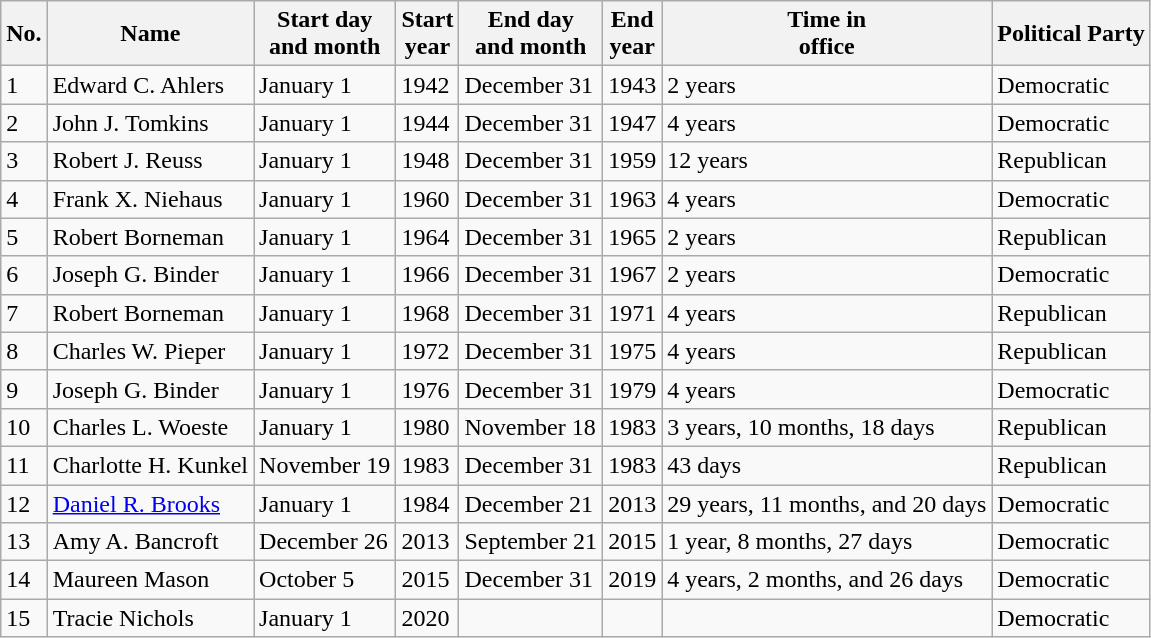<table class="wikitable">
<tr>
<th>No.</th>
<th>Name</th>
<th>Start day<br>and month</th>
<th>Start<br>year</th>
<th>End day<br>and month</th>
<th>End<br>year</th>
<th>Time in<br> office</th>
<th>Political Party</th>
</tr>
<tr>
<td>1</td>
<td>Edward C. Ahlers</td>
<td>January 1</td>
<td>1942</td>
<td>December 31</td>
<td>1943</td>
<td>2 years</td>
<td>Democratic</td>
</tr>
<tr>
<td>2</td>
<td>John J. Tomkins</td>
<td>January 1</td>
<td>1944</td>
<td>December 31</td>
<td>1947</td>
<td>4 years</td>
<td>Democratic</td>
</tr>
<tr>
<td>3</td>
<td>Robert J. Reuss</td>
<td>January 1</td>
<td>1948</td>
<td>December 31</td>
<td>1959</td>
<td>12 years</td>
<td>Republican</td>
</tr>
<tr>
<td>4</td>
<td>Frank X. Niehaus</td>
<td>January 1</td>
<td>1960</td>
<td>December 31</td>
<td>1963</td>
<td>4 years</td>
<td>Democratic</td>
</tr>
<tr>
<td>5</td>
<td>Robert Borneman</td>
<td>January 1</td>
<td>1964</td>
<td>December 31</td>
<td>1965</td>
<td>2 years</td>
<td>Republican</td>
</tr>
<tr>
<td>6</td>
<td>Joseph G. Binder</td>
<td>January 1</td>
<td>1966</td>
<td>December 31</td>
<td>1967</td>
<td>2 years</td>
<td>Democratic</td>
</tr>
<tr>
<td>7</td>
<td>Robert Borneman</td>
<td>January 1</td>
<td>1968</td>
<td>December 31</td>
<td>1971</td>
<td>4 years</td>
<td>Republican</td>
</tr>
<tr>
<td>8</td>
<td>Charles W. Pieper</td>
<td>January 1</td>
<td>1972</td>
<td>December 31</td>
<td>1975</td>
<td>4 years</td>
<td>Republican</td>
</tr>
<tr>
<td>9</td>
<td>Joseph G. Binder</td>
<td>January 1</td>
<td>1976</td>
<td>December 31</td>
<td>1979</td>
<td>4 years</td>
<td>Democratic</td>
</tr>
<tr>
<td>10</td>
<td>Charles L. Woeste</td>
<td>January 1</td>
<td>1980</td>
<td>November 18</td>
<td>1983</td>
<td>3 years, 10 months, 18 days</td>
<td>Republican</td>
</tr>
<tr>
<td>11</td>
<td>Charlotte H. Kunkel</td>
<td>November 19</td>
<td>1983</td>
<td>December 31</td>
<td>1983</td>
<td>43 days</td>
<td>Republican</td>
</tr>
<tr>
<td>12</td>
<td><a href='#'>Daniel R. Brooks</a></td>
<td>January 1</td>
<td>1984</td>
<td>December 21</td>
<td>2013</td>
<td>29 years, 11 months, and 20 days</td>
<td>Democratic</td>
</tr>
<tr>
<td>13</td>
<td>Amy A. Bancroft</td>
<td>December 26</td>
<td>2013</td>
<td>September 21</td>
<td>2015</td>
<td>1 year, 8 months, 27 days</td>
<td>Democratic</td>
</tr>
<tr>
<td>14</td>
<td>Maureen Mason</td>
<td>October 5</td>
<td>2015</td>
<td>December 31</td>
<td>2019</td>
<td>4 years, 2 months, and 26 days</td>
<td>Democratic</td>
</tr>
<tr>
<td>15</td>
<td>Tracie Nichols</td>
<td>January 1</td>
<td>2020</td>
<td></td>
<td></td>
<td></td>
<td>Democratic</td>
</tr>
</table>
